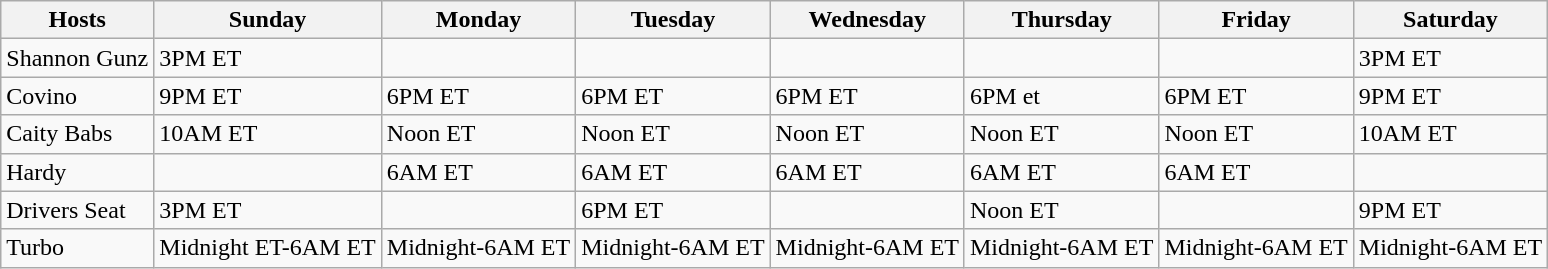<table class="wikitable">
<tr>
<th>Hosts</th>
<th>Sunday</th>
<th>Monday</th>
<th>Tuesday</th>
<th>Wednesday</th>
<th>Thursday</th>
<th>Friday</th>
<th>Saturday</th>
</tr>
<tr>
<td>Shannon Gunz</td>
<td>3PM ET</td>
<td></td>
<td></td>
<td></td>
<td></td>
<td></td>
<td>3PM ET</td>
</tr>
<tr>
<td>Covino</td>
<td>9PM ET</td>
<td>6PM ET</td>
<td>6PM ET</td>
<td>6PM ET</td>
<td>6PM et</td>
<td>6PM ET</td>
<td>9PM ET</td>
</tr>
<tr>
<td>Caity Babs</td>
<td>10AM ET</td>
<td>Noon ET</td>
<td>Noon ET</td>
<td>Noon ET</td>
<td>Noon ET</td>
<td>Noon ET</td>
<td>10AM ET</td>
</tr>
<tr>
<td>Hardy</td>
<td></td>
<td>6AM ET</td>
<td>6AM ET</td>
<td>6AM ET</td>
<td>6AM ET</td>
<td>6AM ET</td>
<td></td>
</tr>
<tr>
<td>Drivers Seat</td>
<td>3PM ET</td>
<td></td>
<td>6PM ET</td>
<td></td>
<td>Noon ET</td>
<td></td>
<td>9PM ET</td>
</tr>
<tr>
<td>Turbo</td>
<td>Midnight ET-6AM ET</td>
<td>Midnight-6AM ET</td>
<td>Midnight-6AM ET</td>
<td>Midnight-6AM ET</td>
<td>Midnight-6AM ET</td>
<td>Midnight-6AM ET</td>
<td>Midnight-6AM ET</td>
</tr>
</table>
